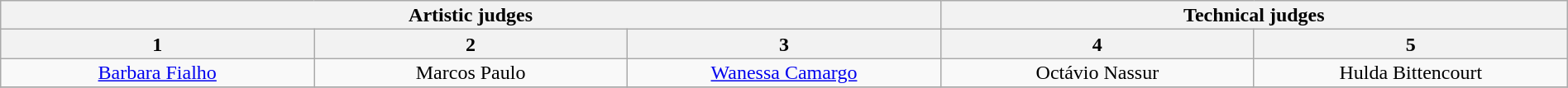<table class="wikitable" style="font-size:100%; line-height:16px; text-align:center" width="100%">
<tr>
<th colspan=3>Artistic judges</th>
<th colspan=2>Technical judges</th>
</tr>
<tr>
<th width="20%">1</th>
<th width="20%">2</th>
<th width="20%">3</th>
<th width="20%">4</th>
<th width="20%">5</th>
</tr>
<tr>
<td><a href='#'>Barbara Fialho</a></td>
<td>Marcos Paulo</td>
<td><a href='#'>Wanessa Camargo</a></td>
<td>Octávio Nassur</td>
<td>Hulda Bittencourt</td>
</tr>
<tr>
</tr>
</table>
